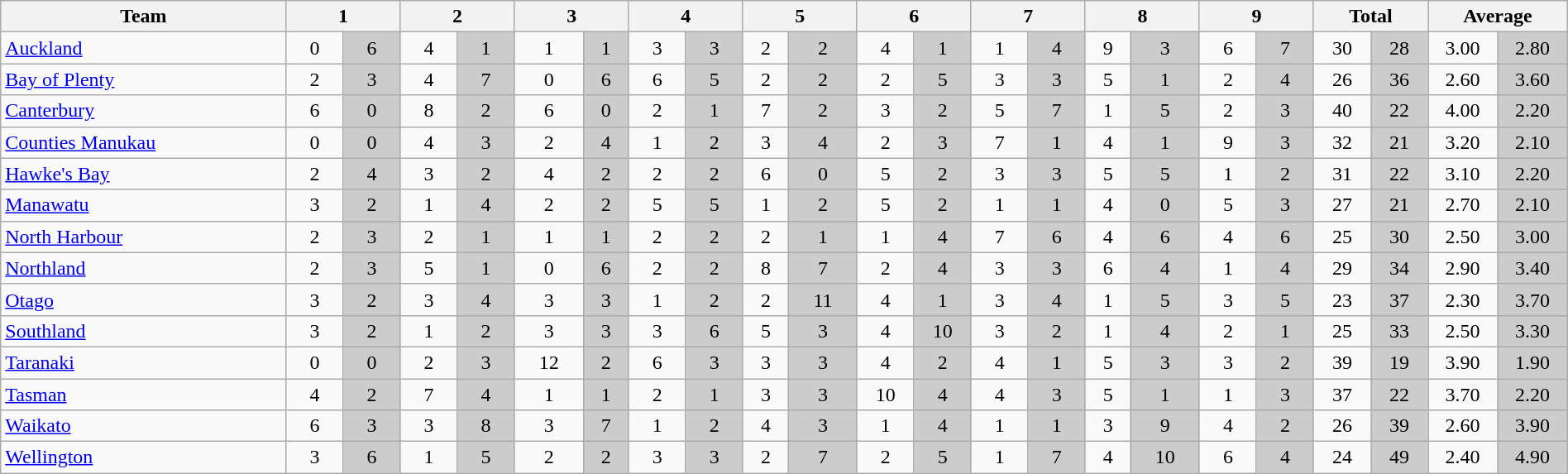<table class="wikitable" style="text-align:center;width:100%">
<tr>
<th style="width:10%">Team</th>
<th style="width:4%" colspan=2>1</th>
<th style="width:4%" colspan=2>2</th>
<th style="width:4%" colspan=2>3</th>
<th style="width:4%" colspan=2>4</th>
<th style="width:4%" colspan=2>5</th>
<th style="width:4%" colspan=2>6</th>
<th style="width:4%" colspan=2>7</th>
<th style="width:4%" colspan=2>8</th>
<th style="width:4%" colspan=2>9</th>
<th style="width:4%" colspan=2>Total</th>
<th style="width:4%" colspan=2>Average</th>
</tr>
<tr>
<td style="text-align:left"><a href='#'>Auckland</a></td>
<td>0</td>
<td style="background:#ccc">6</td>
<td>4</td>
<td style="background:#ccc">1</td>
<td>1</td>
<td style="background:#ccc">1</td>
<td>3</td>
<td style="background:#ccc">3</td>
<td>2</td>
<td style="background:#ccc">2</td>
<td>4</td>
<td style="background:#ccc">1</td>
<td>1</td>
<td style="background:#ccc">4</td>
<td>9</td>
<td style="background:#ccc">3</td>
<td>6</td>
<td style="background:#ccc">7</td>
<td>30</td>
<td style="background:#ccc">28</td>
<td>3.00</td>
<td style="background:#ccc">2.80</td>
</tr>
<tr>
<td style="text-align:left"><a href='#'>Bay of Plenty</a></td>
<td>2</td>
<td style="background:#ccc">3</td>
<td>4</td>
<td style="background:#ccc">7</td>
<td>0</td>
<td style="background:#ccc">6</td>
<td>6</td>
<td style="background:#ccc">5</td>
<td>2</td>
<td style="background:#ccc">2</td>
<td>2</td>
<td style="background:#ccc">5</td>
<td>3</td>
<td style="background:#ccc">3</td>
<td>5</td>
<td style="background:#ccc">1</td>
<td>2</td>
<td style="background:#ccc">4</td>
<td>26</td>
<td style="background:#ccc">36</td>
<td>2.60</td>
<td style="background:#ccc">3.60</td>
</tr>
<tr>
<td style="text-align:left"><a href='#'>Canterbury</a></td>
<td>6</td>
<td style="background:#ccc">0</td>
<td>8</td>
<td style="background:#ccc">2</td>
<td>6</td>
<td style="background:#ccc">0</td>
<td>2</td>
<td style="background:#ccc">1</td>
<td>7</td>
<td style="background:#ccc">2</td>
<td>3</td>
<td style="background:#ccc">2</td>
<td>5</td>
<td style="background:#ccc">7</td>
<td>1</td>
<td style="background:#ccc">5</td>
<td>2</td>
<td style="background:#ccc">3</td>
<td>40</td>
<td style="background:#ccc">22</td>
<td>4.00</td>
<td style="background:#ccc">2.20</td>
</tr>
<tr>
<td style="text-align:left"><a href='#'>Counties Manukau</a></td>
<td>0</td>
<td style="background:#ccc">0</td>
<td>4</td>
<td style="background:#ccc">3</td>
<td>2</td>
<td style="background:#ccc">4</td>
<td>1</td>
<td style="background:#ccc">2</td>
<td>3</td>
<td style="background:#ccc">4</td>
<td>2</td>
<td style="background:#ccc">3</td>
<td>7</td>
<td style="background:#ccc">1</td>
<td>4</td>
<td style="background:#ccc">1</td>
<td>9</td>
<td style="background:#ccc">3</td>
<td>32</td>
<td style="background:#ccc">21</td>
<td>3.20</td>
<td style="background:#ccc">2.10</td>
</tr>
<tr>
<td style="text-align:left"><a href='#'>Hawke's Bay</a></td>
<td>2</td>
<td style="background:#ccc">4</td>
<td>3</td>
<td style="background:#ccc">2</td>
<td>4</td>
<td style="background:#ccc">2</td>
<td>2</td>
<td style="background:#ccc">2</td>
<td>6</td>
<td style="background:#ccc">0</td>
<td>5</td>
<td style="background:#ccc">2</td>
<td>3</td>
<td style="background:#ccc">3</td>
<td>5</td>
<td style="background:#ccc">5</td>
<td>1</td>
<td style="background:#ccc">2</td>
<td>31</td>
<td style="background:#ccc">22</td>
<td>3.10</td>
<td style="background:#ccc">2.20</td>
</tr>
<tr>
<td style="text-align:left"><a href='#'>Manawatu</a></td>
<td>3</td>
<td style="background:#ccc">2</td>
<td>1</td>
<td style="background:#ccc">4</td>
<td>2</td>
<td style="background:#ccc">2</td>
<td>5</td>
<td style="background:#ccc">5</td>
<td>1</td>
<td style="background:#ccc">2</td>
<td>5</td>
<td style="background:#ccc">2</td>
<td>1</td>
<td style="background:#ccc">1</td>
<td>4</td>
<td style="background:#ccc">0</td>
<td>5</td>
<td style="background:#ccc">3</td>
<td>27</td>
<td style="background:#ccc">21</td>
<td>2.70</td>
<td style="background:#ccc">2.10</td>
</tr>
<tr>
<td style="text-align:left"><a href='#'>North Harbour</a></td>
<td>2</td>
<td style="background:#ccc">3</td>
<td>2</td>
<td style="background:#ccc">1</td>
<td>1</td>
<td style="background:#ccc">1</td>
<td>2</td>
<td style="background:#ccc">2</td>
<td>2</td>
<td style="background:#ccc">1</td>
<td>1</td>
<td style="background:#ccc">4</td>
<td>7</td>
<td style="background:#ccc">6</td>
<td>4</td>
<td style="background:#ccc">6</td>
<td>4</td>
<td style="background:#ccc">6</td>
<td>25</td>
<td style="background:#ccc">30</td>
<td>2.50</td>
<td style="background:#ccc">3.00</td>
</tr>
<tr>
<td style="text-align:left"><a href='#'>Northland</a></td>
<td>2</td>
<td style="background:#ccc">3</td>
<td>5</td>
<td style="background:#ccc">1</td>
<td>0</td>
<td style="background:#ccc">6</td>
<td>2</td>
<td style="background:#ccc">2</td>
<td>8</td>
<td style="background:#ccc">7</td>
<td>2</td>
<td style="background:#ccc">4</td>
<td>3</td>
<td style="background:#ccc">3</td>
<td>6</td>
<td style="background:#ccc">4</td>
<td>1</td>
<td style="background:#ccc">4</td>
<td>29</td>
<td style="background:#ccc">34</td>
<td>2.90</td>
<td style="background:#ccc">3.40</td>
</tr>
<tr>
<td style="text-align:left"><a href='#'>Otago</a></td>
<td>3</td>
<td style="background:#ccc">2</td>
<td>3</td>
<td style="background:#ccc">4</td>
<td>3</td>
<td style="background:#ccc">3</td>
<td>1</td>
<td style="background:#ccc">2</td>
<td>2</td>
<td style="background:#ccc">11</td>
<td>4</td>
<td style="background:#ccc">1</td>
<td>3</td>
<td style="background:#ccc">4</td>
<td>1</td>
<td style="background:#ccc">5</td>
<td>3</td>
<td style="background:#ccc">5</td>
<td>23</td>
<td style="background:#ccc">37</td>
<td>2.30</td>
<td style="background:#ccc">3.70</td>
</tr>
<tr>
<td style="text-align:left"><a href='#'>Southland</a></td>
<td>3</td>
<td style="background:#ccc">2</td>
<td>1</td>
<td style="background:#ccc">2</td>
<td>3</td>
<td style="background:#ccc">3</td>
<td>3</td>
<td style="background:#ccc">6</td>
<td>5</td>
<td style="background:#ccc">3</td>
<td>4</td>
<td style="background:#ccc">10</td>
<td>3</td>
<td style="background:#ccc">2</td>
<td>1</td>
<td style="background:#ccc">4</td>
<td>2</td>
<td style="background:#ccc">1</td>
<td>25</td>
<td style="background:#ccc">33</td>
<td>2.50</td>
<td style="background:#ccc">3.30</td>
</tr>
<tr>
<td style="text-align:left"><a href='#'>Taranaki</a></td>
<td>0</td>
<td style="background:#ccc">0</td>
<td>2</td>
<td style="background:#ccc">3</td>
<td>12</td>
<td style="background:#ccc">2</td>
<td>6</td>
<td style="background:#ccc">3</td>
<td>3</td>
<td style="background:#ccc">3</td>
<td>4</td>
<td style="background:#ccc">2</td>
<td>4</td>
<td style="background:#ccc">1</td>
<td>5</td>
<td style="background:#ccc">3</td>
<td>3</td>
<td style="background:#ccc">2</td>
<td>39</td>
<td style="background:#ccc">19</td>
<td>3.90</td>
<td style="background:#ccc">1.90</td>
</tr>
<tr>
<td style="text-align:left"><a href='#'>Tasman</a></td>
<td>4</td>
<td style="background:#ccc">2</td>
<td>7</td>
<td style="background:#ccc">4</td>
<td>1</td>
<td style="background:#ccc">1</td>
<td>2</td>
<td style="background:#ccc">1</td>
<td>3</td>
<td style="background:#ccc">3</td>
<td>10</td>
<td style="background:#ccc">4</td>
<td>4</td>
<td style="background:#ccc">3</td>
<td>5</td>
<td style="background:#ccc">1</td>
<td>1</td>
<td style="background:#ccc">3</td>
<td>37</td>
<td style="background:#ccc">22</td>
<td>3.70</td>
<td style="background:#ccc">2.20</td>
</tr>
<tr>
<td style="text-align:left"><a href='#'>Waikato</a></td>
<td>6</td>
<td style="background:#ccc">3</td>
<td>3</td>
<td style="background:#ccc">8</td>
<td>3</td>
<td style="background:#ccc">7</td>
<td>1</td>
<td style="background:#ccc">2</td>
<td>4</td>
<td style="background:#ccc">3</td>
<td>1</td>
<td style="background:#ccc">4</td>
<td>1</td>
<td style="background:#ccc">1</td>
<td>3</td>
<td style="background:#ccc">9</td>
<td>4</td>
<td style="background:#ccc">2</td>
<td>26</td>
<td style="background:#ccc">39</td>
<td>2.60</td>
<td style="background:#ccc">3.90</td>
</tr>
<tr>
<td style="text-align:left"><a href='#'>Wellington</a></td>
<td>3</td>
<td style="background:#ccc">6</td>
<td>1</td>
<td style="background:#ccc">5</td>
<td>2</td>
<td style="background:#ccc">2</td>
<td>3</td>
<td style="background:#ccc">3</td>
<td>2</td>
<td style="background:#ccc">7</td>
<td>2</td>
<td style="background:#ccc">5</td>
<td>1</td>
<td style="background:#ccc">7</td>
<td>4</td>
<td style="background:#ccc">10</td>
<td>6</td>
<td style="background:#ccc">4</td>
<td>24</td>
<td style="background:#ccc">49</td>
<td>2.40</td>
<td style="background:#ccc">4.90</td>
</tr>
</table>
